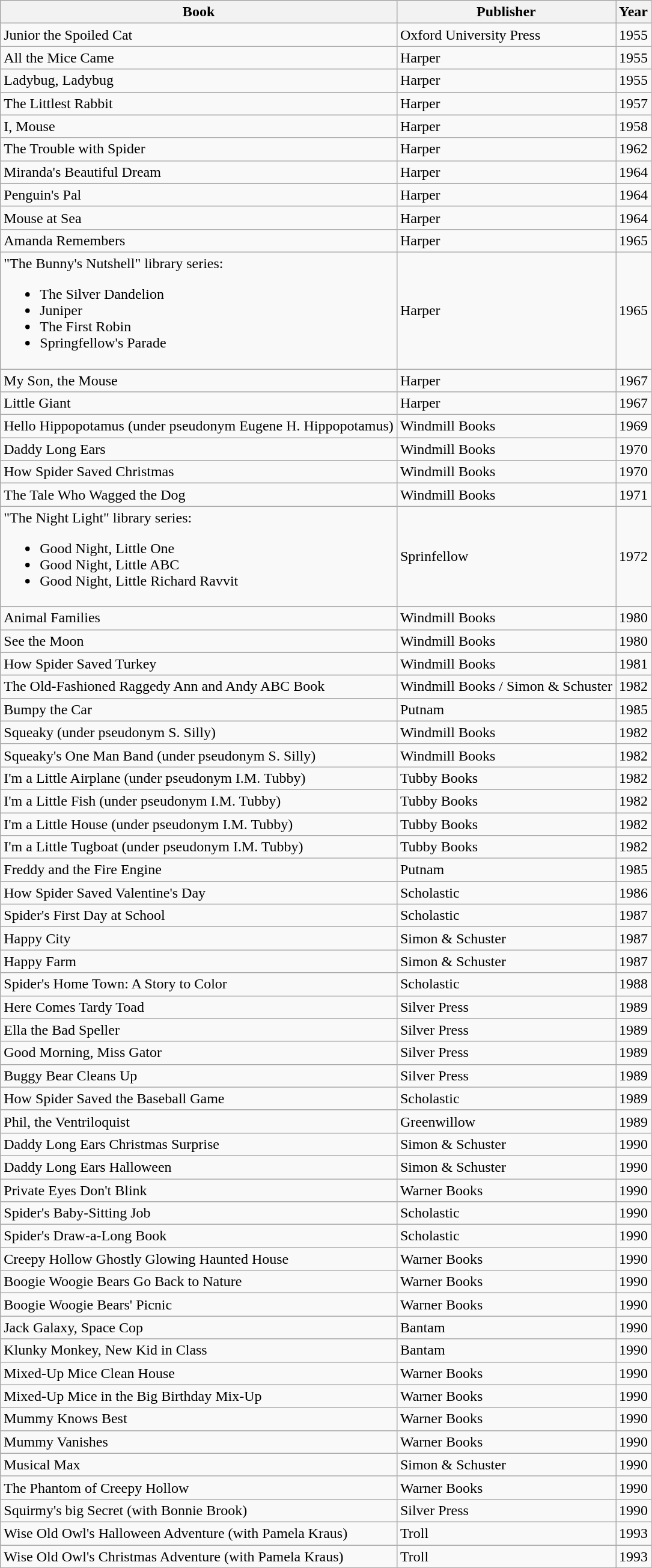<table class="wikitable">
<tr>
<th>Book</th>
<th>Publisher</th>
<th>Year</th>
</tr>
<tr>
<td>Junior the Spoiled Cat</td>
<td>Oxford University Press</td>
<td>1955</td>
</tr>
<tr>
<td>All the Mice Came</td>
<td>Harper</td>
<td>1955</td>
</tr>
<tr>
<td>Ladybug, Ladybug</td>
<td>Harper</td>
<td>1955</td>
</tr>
<tr>
<td>The Littlest Rabbit</td>
<td>Harper</td>
<td>1957</td>
</tr>
<tr>
<td>I, Mouse</td>
<td>Harper</td>
<td>1958</td>
</tr>
<tr>
<td>The Trouble with Spider</td>
<td>Harper</td>
<td>1962</td>
</tr>
<tr>
<td>Miranda's Beautiful Dream</td>
<td>Harper</td>
<td>1964</td>
</tr>
<tr>
<td>Penguin's Pal</td>
<td>Harper</td>
<td>1964</td>
</tr>
<tr>
<td>Mouse at Sea</td>
<td>Harper</td>
<td>1964</td>
</tr>
<tr>
<td>Amanda Remembers</td>
<td>Harper</td>
<td>1965</td>
</tr>
<tr>
<td>"The Bunny's Nutshell" library series:<br><ul><li>The Silver Dandelion</li><li>Juniper</li><li>The First Robin</li><li>Springfellow's Parade</li></ul></td>
<td>Harper</td>
<td>1965</td>
</tr>
<tr>
<td>My Son, the Mouse</td>
<td>Harper</td>
<td>1967</td>
</tr>
<tr>
<td>Little Giant</td>
<td>Harper</td>
<td>1967</td>
</tr>
<tr>
<td>Hello Hippopotamus (under pseudonym Eugene H. Hippopotamus)</td>
<td>Windmill Books</td>
<td>1969</td>
</tr>
<tr>
<td>Daddy Long Ears</td>
<td>Windmill Books</td>
<td>1970</td>
</tr>
<tr>
<td>How Spider Saved Christmas</td>
<td>Windmill Books</td>
<td>1970</td>
</tr>
<tr>
<td>The Tale Who Wagged the Dog</td>
<td>Windmill Books</td>
<td>1971</td>
</tr>
<tr>
<td>"The Night Light" library series:<br><ul><li>Good Night, Little One</li><li>Good Night, Little ABC</li><li>Good Night, Little Richard Ravvit</li></ul></td>
<td>Sprinfellow</td>
<td>1972</td>
</tr>
<tr>
<td>Animal Families</td>
<td>Windmill Books</td>
<td>1980</td>
</tr>
<tr>
<td>See the Moon</td>
<td>Windmill Books</td>
<td>1980</td>
</tr>
<tr>
<td>How Spider Saved Turkey</td>
<td>Windmill Books</td>
<td>1981</td>
</tr>
<tr>
<td>The Old-Fashioned Raggedy Ann and Andy ABC Book</td>
<td>Windmill Books / Simon & Schuster</td>
<td>1982</td>
</tr>
<tr>
<td>Bumpy the Car</td>
<td>Putnam</td>
<td>1985</td>
</tr>
<tr>
<td>Squeaky (under pseudonym S. Silly)</td>
<td>Windmill Books</td>
<td>1982</td>
</tr>
<tr>
<td>Squeaky's One Man Band (under pseudonym S. Silly)</td>
<td>Windmill Books</td>
<td>1982</td>
</tr>
<tr>
<td>I'm a Little Airplane (under pseudonym I.M. Tubby)</td>
<td>Tubby Books</td>
<td>1982</td>
</tr>
<tr>
<td>I'm a Little Fish (under pseudonym I.M. Tubby)</td>
<td>Tubby Books</td>
<td>1982</td>
</tr>
<tr>
<td>I'm a Little House (under pseudonym I.M. Tubby)</td>
<td>Tubby Books</td>
<td>1982</td>
</tr>
<tr>
<td>I'm a Little Tugboat (under pseudonym I.M. Tubby)</td>
<td>Tubby Books</td>
<td>1982</td>
</tr>
<tr>
<td>Freddy and the Fire Engine</td>
<td>Putnam</td>
<td>1985</td>
</tr>
<tr>
<td>How Spider Saved Valentine's Day</td>
<td>Scholastic</td>
<td>1986</td>
</tr>
<tr>
<td>Spider's First Day at School</td>
<td>Scholastic</td>
<td>1987</td>
</tr>
<tr>
<td>Happy City</td>
<td>Simon & Schuster</td>
<td>1987</td>
</tr>
<tr>
<td>Happy Farm</td>
<td>Simon & Schuster</td>
<td>1987</td>
</tr>
<tr>
<td>Spider's Home Town: A Story to Color</td>
<td>Scholastic</td>
<td>1988</td>
</tr>
<tr>
<td>Here Comes Tardy Toad</td>
<td>Silver Press</td>
<td>1989</td>
</tr>
<tr>
<td>Ella the Bad Speller</td>
<td>Silver Press</td>
<td>1989</td>
</tr>
<tr>
<td>Good Morning, Miss Gator</td>
<td>Silver Press</td>
<td>1989</td>
</tr>
<tr>
<td>Buggy Bear Cleans Up</td>
<td>Silver Press</td>
<td>1989</td>
</tr>
<tr>
<td>How Spider Saved the Baseball Game</td>
<td>Scholastic</td>
<td>1989</td>
</tr>
<tr>
<td>Phil, the Ventriloquist</td>
<td>Greenwillow</td>
<td>1989</td>
</tr>
<tr>
<td>Daddy Long Ears Christmas Surprise</td>
<td>Simon & Schuster</td>
<td>1990</td>
</tr>
<tr>
<td>Daddy Long Ears Halloween</td>
<td>Simon & Schuster</td>
<td>1990</td>
</tr>
<tr>
<td>Private Eyes Don't Blink</td>
<td>Warner Books</td>
<td>1990</td>
</tr>
<tr>
<td>Spider's Baby-Sitting Job</td>
<td>Scholastic</td>
<td>1990</td>
</tr>
<tr>
<td>Spider's Draw-a-Long Book</td>
<td>Scholastic</td>
<td>1990</td>
</tr>
<tr>
<td>Creepy Hollow Ghostly Glowing Haunted House</td>
<td>Warner Books</td>
<td>1990</td>
</tr>
<tr>
<td>Boogie Woogie Bears Go Back to Nature</td>
<td>Warner Books</td>
<td>1990</td>
</tr>
<tr>
<td>Boogie Woogie Bears' Picnic</td>
<td>Warner Books</td>
<td>1990</td>
</tr>
<tr>
<td>Jack Galaxy, Space Cop</td>
<td>Bantam</td>
<td>1990</td>
</tr>
<tr>
<td>Klunky Monkey, New Kid in Class</td>
<td>Bantam</td>
<td>1990</td>
</tr>
<tr>
<td>Mixed-Up Mice Clean House</td>
<td>Warner Books</td>
<td>1990</td>
</tr>
<tr>
<td>Mixed-Up Mice in the Big Birthday Mix-Up</td>
<td>Warner Books</td>
<td>1990</td>
</tr>
<tr>
<td>Mummy Knows Best</td>
<td>Warner Books</td>
<td>1990</td>
</tr>
<tr>
<td>Mummy Vanishes</td>
<td>Warner Books</td>
<td>1990</td>
</tr>
<tr>
<td>Musical Max</td>
<td>Simon & Schuster</td>
<td>1990</td>
</tr>
<tr>
<td>The Phantom of Creepy Hollow</td>
<td>Warner Books</td>
<td>1990</td>
</tr>
<tr>
<td>Squirmy's big Secret (with Bonnie Brook)</td>
<td>Silver Press</td>
<td>1990</td>
</tr>
<tr>
<td>Wise Old Owl's Halloween Adventure (with Pamela Kraus)</td>
<td>Troll</td>
<td>1993</td>
</tr>
<tr>
<td>Wise Old Owl's Christmas Adventure (with Pamela Kraus)</td>
<td>Troll</td>
<td>1993</td>
</tr>
</table>
